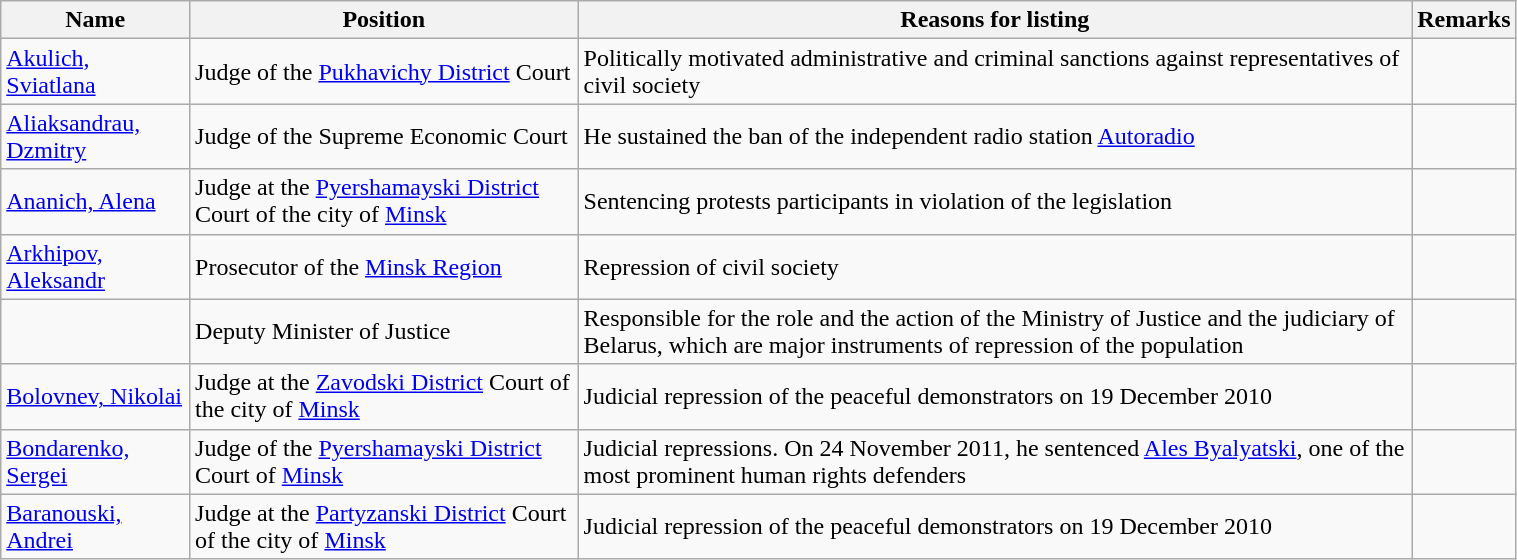<table class="wikitable sortable" style="width: 80%">
<tr>
<th>Name</th>
<th>Position</th>
<th>Reasons for listing</th>
<th>Remarks</th>
</tr>
<tr>
<td><a href='#'>Akulich, Sviatlana</a></td>
<td>Judge of the <a href='#'>Pukhavichy District</a> Court</td>
<td>Politically motivated administrative and criminal sanctions against representatives of civil society</td>
<td></td>
</tr>
<tr>
<td><a href='#'>Aliaksandrau, Dzmitry</a></td>
<td>Judge of the Supreme Economic Court</td>
<td>He sustained the ban of the independent radio station <a href='#'>Autoradio</a></td>
<td></td>
</tr>
<tr>
<td><a href='#'>Ananich, Alena</a></td>
<td>Judge at the <a href='#'>Pyershamayski District</a> Court of the city of <a href='#'>Minsk</a></td>
<td>Sentencing protests participants in violation of the legislation</td>
<td></td>
</tr>
<tr>
<td><a href='#'>Arkhipov, Aleksandr</a></td>
<td>Prosecutor of the <a href='#'>Minsk Region</a></td>
<td>Repression of civil society</td>
<td></td>
</tr>
<tr>
<td></td>
<td>Deputy Minister of Justice</td>
<td>Responsible for the role and the action of the Ministry of Justice and the judiciary of Belarus, which are major instruments of repression of the population</td>
<td></td>
</tr>
<tr>
<td><a href='#'>Bolovnev, Nikolai</a></td>
<td>Judge at the <a href='#'>Zavodski District</a> Court of the city of <a href='#'>Minsk</a></td>
<td>Judicial repression of the peaceful demonstrators on 19 December 2010</td>
<td></td>
</tr>
<tr>
<td><a href='#'>Bondarenko, Sergei</a></td>
<td>Judge of the <a href='#'>Pyershamayski District</a> Court of <a href='#'>Minsk</a></td>
<td>Judicial repressions. On 24 November 2011, he sentenced <a href='#'>Ales Byalyatski</a>, one of the most prominent human rights defenders</td>
<td></td>
</tr>
<tr>
<td><a href='#'>Baranouski, Andrei</a></td>
<td>Judge at the <a href='#'>Partyzanski District</a> Court of the city of <a href='#'>Minsk</a></td>
<td>Judicial repression of the peaceful demonstrators on 19 December 2010</td>
<td></td>
</tr>
</table>
